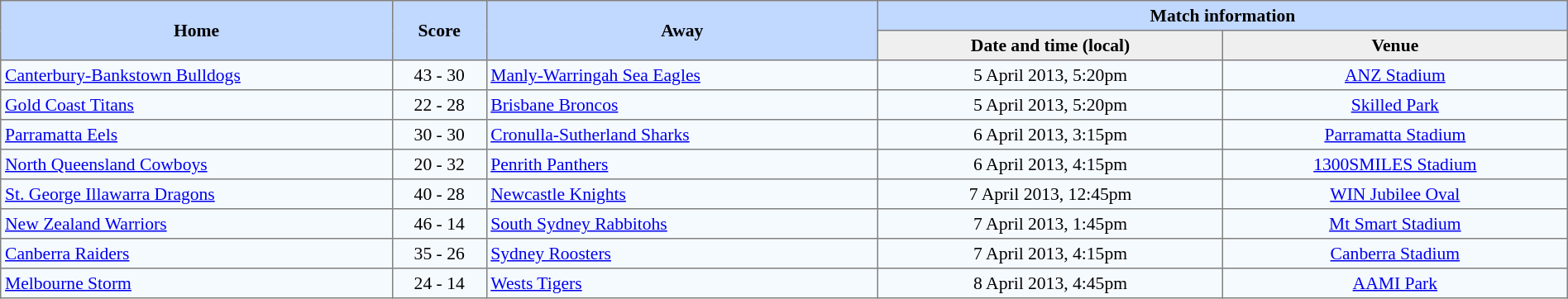<table border="1" cellpadding="3" cellspacing="0" style="border-collapse:collapse; font-size:90%; width:100%;">
<tr bgcolor=#C1D8FF>
<th rowspan=2 width=25%>Home</th>
<th rowspan=2 width=6%>Score</th>
<th rowspan=2 width=25%>Away</th>
<th colspan=6>Match information</th>
</tr>
<tr bgcolor=#EFEFEF>
<th width=22%>Date and time (local)</th>
<th width=22%>Venue</th>
</tr>
<tr style="text-align:center; background:#f5faff;">
<td align=left> <a href='#'>Canterbury-Bankstown Bulldogs</a></td>
<td>43 - 30</td>
<td align=left> <a href='#'>Manly-Warringah Sea Eagles</a></td>
<td>5 April 2013, 5:20pm</td>
<td><a href='#'>ANZ Stadium</a></td>
</tr>
<tr style="text-align:center; background:#f5faff;">
<td align=left> <a href='#'>Gold Coast Titans</a></td>
<td>22 - 28</td>
<td align=left> <a href='#'>Brisbane Broncos</a></td>
<td>5 April 2013, 5:20pm</td>
<td><a href='#'>Skilled Park</a></td>
</tr>
<tr style="text-align:center; background:#f5faff;">
<td align=left> <a href='#'>Parramatta Eels</a></td>
<td>30 - 30</td>
<td align=left> <a href='#'>Cronulla-Sutherland Sharks</a></td>
<td>6 April 2013, 3:15pm</td>
<td><a href='#'>Parramatta Stadium</a></td>
</tr>
<tr style="text-align:center; background:#f5faff;">
<td align=left> <a href='#'>North Queensland Cowboys</a></td>
<td>20 - 32</td>
<td align=left> <a href='#'>Penrith Panthers</a></td>
<td>6 April 2013, 4:15pm</td>
<td><a href='#'>1300SMILES Stadium</a></td>
</tr>
<tr style="text-align:center; background:#f5faff;">
<td align=left> <a href='#'>St. George Illawarra Dragons</a></td>
<td>40 - 28</td>
<td align=left> <a href='#'>Newcastle Knights</a></td>
<td>7 April 2013, 12:45pm</td>
<td><a href='#'>WIN Jubilee Oval</a></td>
</tr>
<tr style="text-align:center; background:#f5faff;">
<td align=left> <a href='#'>New Zealand Warriors</a></td>
<td>46 - 14</td>
<td align=left> <a href='#'>South Sydney Rabbitohs</a></td>
<td>7 April 2013, 1:45pm</td>
<td><a href='#'>Mt Smart Stadium</a></td>
</tr>
<tr style="text-align:center; background:#f5faff;">
<td align=left> <a href='#'>Canberra Raiders</a></td>
<td>35 - 26</td>
<td align=left> <a href='#'>Sydney Roosters</a></td>
<td>7 April 2013, 4:15pm</td>
<td><a href='#'>Canberra Stadium</a></td>
</tr>
<tr style="text-align:center; background:#f5faff;">
<td align=left> <a href='#'>Melbourne Storm</a></td>
<td>24 - 14</td>
<td align=left> <a href='#'>Wests Tigers</a></td>
<td>8 April 2013, 4:45pm</td>
<td><a href='#'>AAMI Park</a></td>
</tr>
</table>
